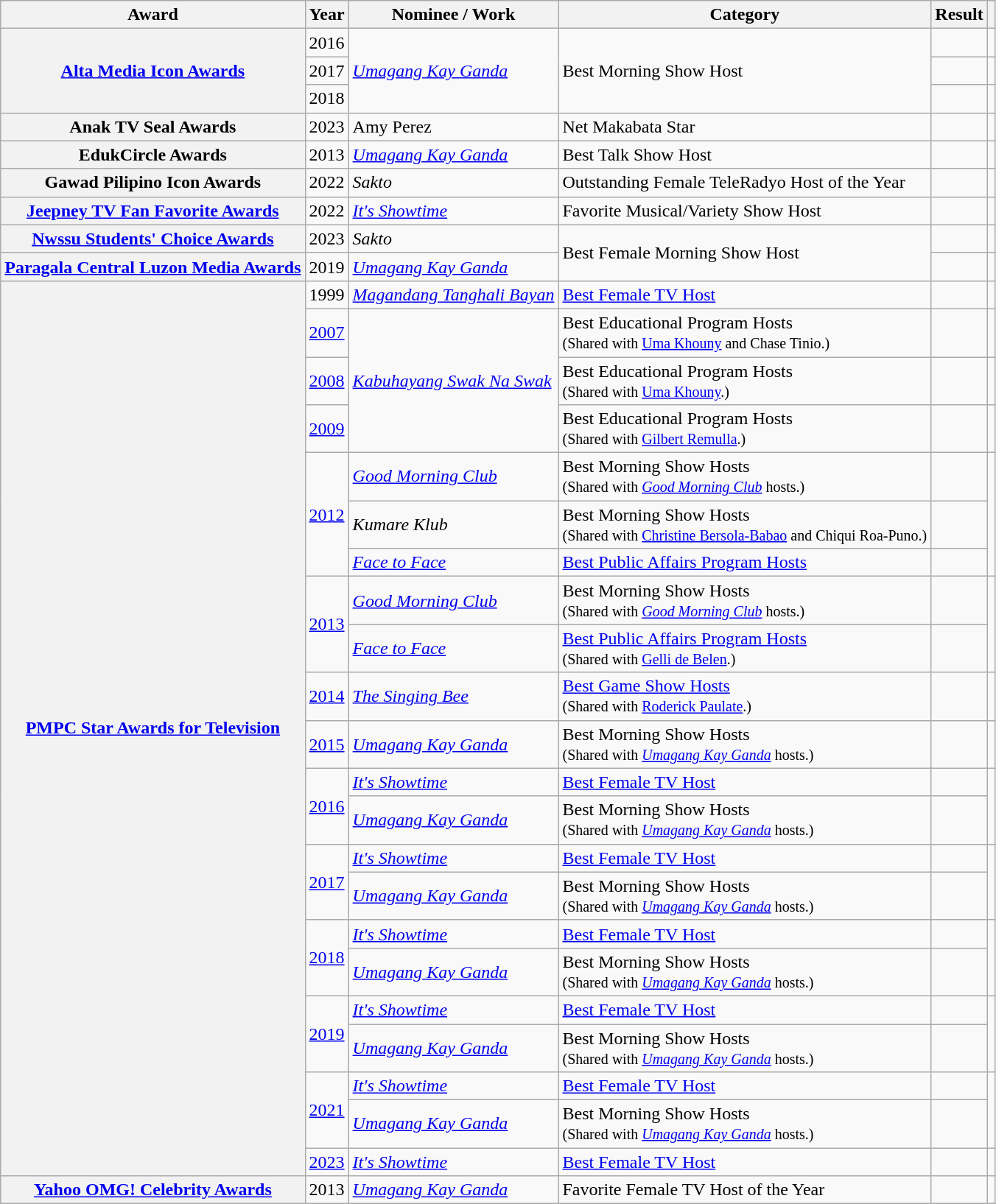<table class="wikitable sortable plainrowheaders">
<tr>
<th scope="col">Award</th>
<th scope="col">Year</th>
<th scope="col">Nominee / Work</th>
<th scope="col">Category</th>
<th scope="col">Result</th>
<th scope="col" class="unsortable"></th>
</tr>
<tr>
<th rowspan="3" scope="row"><a href='#'>Alta Media Icon Awards</a></th>
<td>2016</td>
<td rowspan="3"><em><a href='#'>Umagang Kay Ganda</a></em></td>
<td rowspan="3">Best Morning Show Host</td>
<td></td>
<td style="text-align: center;"></td>
</tr>
<tr>
<td>2017</td>
<td></td>
<td style="text-align: center;"></td>
</tr>
<tr>
<td>2018</td>
<td></td>
<td style="text-align: center;"></td>
</tr>
<tr>
<th rowspan="" scope="row">Anak TV Seal Awards</th>
<td>2023</td>
<td>Amy Perez</td>
<td>Net Makabata Star</td>
<td></td>
<td style="text-align: center;"></td>
</tr>
<tr>
<th rowspan="1" scope="row">EdukCircle Awards</th>
<td>2013</td>
<td><em><a href='#'>Umagang Kay Ganda</a></em></td>
<td>Best Talk Show Host</td>
<td></td>
<td style="text-align: center;"></td>
</tr>
<tr>
<th rowspan="1" scope="row">Gawad Pilipino Icon Awards</th>
<td>2022</td>
<td><em>Sakto</em></td>
<td>Outstanding Female TeleRadyo Host of the Year</td>
<td></td>
<td style="text-align: center;"></td>
</tr>
<tr>
<th rowspan="1" scope="row"><a href='#'>Jeepney TV Fan Favorite Awards</a></th>
<td>2022</td>
<td><em><a href='#'>It's Showtime</a></em></td>
<td>Favorite Musical/Variety Show Host</td>
<td></td>
<td style="text-align: center;"></td>
</tr>
<tr>
<th rowspan="1" scope="row"><a href='#'>Nwssu Students' Choice Awards</a></th>
<td>2023</td>
<td><em>Sakto</em></td>
<td rowspan="2">Best Female Morning Show Host</td>
<td></td>
<td style="text-align: center;"></td>
</tr>
<tr>
<th rowspan="1" scope="row"><a href='#'>Paragala Central Luzon Media Awards</a></th>
<td>2019</td>
<td><em><a href='#'>Umagang Kay Ganda</a></em></td>
<td></td>
<td style="text-align: center;"></td>
</tr>
<tr>
<th rowspan="22" scope="row"><a href='#'>PMPC Star Awards for Television</a></th>
<td>1999</td>
<td><em><a href='#'>Magandang Tanghali Bayan</a></em></td>
<td><a href='#'>Best Female TV Host</a></td>
<td></td>
<td style="text-align: center;"></td>
</tr>
<tr>
<td><a href='#'>2007</a></td>
<td rowspan="3"><em><a href='#'>Kabuhayang Swak Na Swak</a></em></td>
<td>Best Educational Program Hosts <br><small>(Shared with <a href='#'>Uma Khouny</a> and Chase Tinio.)</small></td>
<td></td>
<td style="text-align: center;"></td>
</tr>
<tr>
<td><a href='#'>2008</a></td>
<td>Best Educational Program Hosts <br><small>(Shared with <a href='#'>Uma Khouny</a>.)</small></td>
<td></td>
<td style="text-align: center;"></td>
</tr>
<tr>
<td><a href='#'>2009</a></td>
<td>Best Educational Program Hosts <br><small>(Shared with <a href='#'>Gilbert Remulla</a>.)</small></td>
<td></td>
<td style="text-align: center;"></td>
</tr>
<tr>
<td rowspan="3"><a href='#'>2012</a></td>
<td><em><a href='#'>Good Morning Club</a></em></td>
<td>Best Morning Show Hosts <br><small>(Shared with <em><a href='#'>Good Morning Club</a></em> hosts.)</small></td>
<td></td>
<td rowspan="3" style="text-align: center;"></td>
</tr>
<tr>
<td><em>Kumare Klub</em></td>
<td>Best Morning Show Hosts <br><small>(Shared with <a href='#'>Christine Bersola-Babao</a> and Chiqui Roa-Puno.)</small></td>
<td></td>
</tr>
<tr>
<td><em><a href='#'>Face to Face</a></em></td>
<td><a href='#'>Best Public Affairs Program Hosts</a></td>
<td></td>
</tr>
<tr>
<td rowspan="2"><a href='#'>2013</a></td>
<td><em><a href='#'>Good Morning Club</a></em></td>
<td>Best Morning Show Hosts <br><small>(Shared with <em><a href='#'>Good Morning Club</a></em> hosts.)</small></td>
<td></td>
<td rowspan="2" style="text-align: center;"></td>
</tr>
<tr>
<td><em><a href='#'>Face to Face</a></em></td>
<td><a href='#'>Best Public Affairs Program Hosts</a> <br><small>(Shared with <a href='#'>Gelli de Belen</a>.)</small></td>
<td></td>
</tr>
<tr>
<td><a href='#'>2014</a></td>
<td><em><a href='#'>The Singing Bee</a></em></td>
<td><a href='#'>Best Game Show Hosts</a> <br><small>(Shared with <a href='#'>Roderick Paulate</a>.)</small></td>
<td></td>
<td style="text-align: center;"></td>
</tr>
<tr>
<td><a href='#'>2015</a></td>
<td><em><a href='#'>Umagang Kay Ganda</a></em></td>
<td>Best Morning Show Hosts <br><small>(Shared with <em><a href='#'>Umagang Kay Ganda</a></em> hosts.)</small></td>
<td></td>
<td style="text-align: center;"></td>
</tr>
<tr>
<td rowspan="2"><a href='#'>2016</a></td>
<td><em><a href='#'>It's Showtime</a></em></td>
<td><a href='#'>Best Female TV Host</a></td>
<td></td>
<td rowspan="2" style="text-align: center;"></td>
</tr>
<tr>
<td><em><a href='#'>Umagang Kay Ganda</a></em></td>
<td>Best Morning Show Hosts <br><small>(Shared with <em><a href='#'>Umagang Kay Ganda</a></em> hosts.)</small></td>
<td></td>
</tr>
<tr>
<td rowspan="2"><a href='#'>2017</a></td>
<td><em><a href='#'>It's Showtime</a></em></td>
<td><a href='#'>Best Female TV Host</a></td>
<td></td>
<td rowspan="2" style="text-align: center;"></td>
</tr>
<tr>
<td><em><a href='#'>Umagang Kay Ganda</a></em></td>
<td>Best Morning Show Hosts <br><small>(Shared with <em><a href='#'>Umagang Kay Ganda</a></em> hosts.)</small></td>
<td></td>
</tr>
<tr>
<td rowspan="2"><a href='#'>2018</a></td>
<td><em><a href='#'>It's Showtime</a></em></td>
<td><a href='#'>Best Female TV Host</a></td>
<td></td>
<td rowspan="2" style="text-align: center;"></td>
</tr>
<tr>
<td><em><a href='#'>Umagang Kay Ganda</a></em></td>
<td>Best Morning Show Hosts <br><small>(Shared with <em><a href='#'>Umagang Kay Ganda</a></em> hosts.)</small></td>
<td></td>
</tr>
<tr>
<td rowspan="2"><a href='#'>2019</a></td>
<td><em><a href='#'>It's Showtime</a></em></td>
<td><a href='#'>Best Female TV Host</a></td>
<td></td>
<td rowspan="2" style="text-align: center;"></td>
</tr>
<tr>
<td><em><a href='#'>Umagang Kay Ganda</a></em></td>
<td>Best Morning Show Hosts <br><small>(Shared with <em><a href='#'>Umagang Kay Ganda</a></em> hosts.)</small></td>
<td></td>
</tr>
<tr>
<td rowspan="2"><a href='#'>2021</a></td>
<td><em><a href='#'>It's Showtime</a></em></td>
<td><a href='#'>Best Female TV Host</a></td>
<td></td>
<td rowspan="2" style="text-align: center;"></td>
</tr>
<tr>
<td><em><a href='#'>Umagang Kay Ganda</a></em></td>
<td>Best Morning Show Hosts <br><small>(Shared with <em><a href='#'>Umagang Kay Ganda</a></em> hosts.)</small></td>
<td></td>
</tr>
<tr>
<td><a href='#'>2023</a></td>
<td><em><a href='#'>It's Showtime</a></em></td>
<td><a href='#'>Best Female TV Host</a></td>
<td></td>
<td style="text-align: center;"></td>
</tr>
<tr>
<th rowspan="1" scope="row"><a href='#'>Yahoo OMG! Celebrity Awards</a></th>
<td>2013</td>
<td><em><a href='#'>Umagang Kay Ganda</a></em></td>
<td>Favorite Female TV Host of the Year</td>
<td></td>
<td style="text-align: center;"></td>
</tr>
</table>
